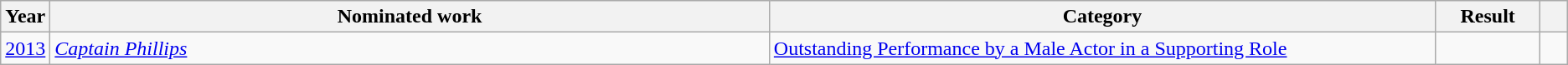<table class=wikitable>
<tr>
<th scope="col" style="width:1em;">Year</th>
<th scope="col" style="width:39em;">Nominated work</th>
<th scope="col" style="width:36em;">Category</th>
<th scope="col" style="width:5em;">Result</th>
<th scope="col" style="width:1em;"></th>
</tr>
<tr>
<td><a href='#'>2013</a></td>
<td><em><a href='#'>Captain Phillips</a></em></td>
<td><a href='#'>Outstanding Performance by a Male Actor in a Supporting Role</a></td>
<td></td>
<td></td>
</tr>
</table>
